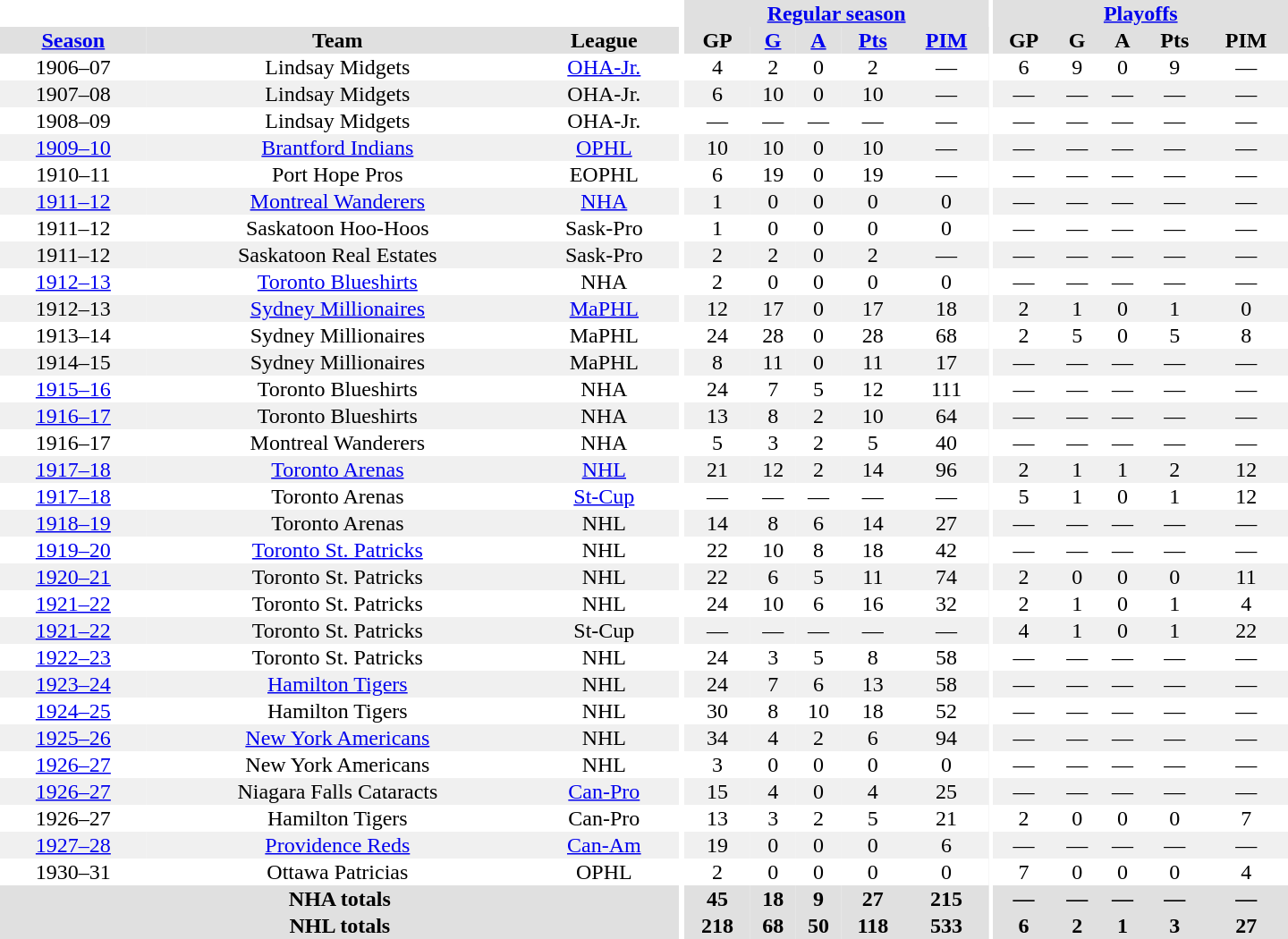<table border="0" cellpadding="1" cellspacing="0" style="text-align:center; width:60em">
<tr bgcolor="#e0e0e0">
<th colspan="3" bgcolor="#ffffff"></th>
<th rowspan="100" bgcolor="#ffffff"></th>
<th colspan="5"><a href='#'>Regular season</a></th>
<th rowspan="100" bgcolor="#ffffff"></th>
<th colspan="5"><a href='#'>Playoffs</a></th>
</tr>
<tr bgcolor="#e0e0e0">
<th><a href='#'>Season</a></th>
<th>Team</th>
<th>League</th>
<th>GP</th>
<th><a href='#'>G</a></th>
<th><a href='#'>A</a></th>
<th><a href='#'>Pts</a></th>
<th><a href='#'>PIM</a></th>
<th>GP</th>
<th>G</th>
<th>A</th>
<th>Pts</th>
<th>PIM</th>
</tr>
<tr>
<td>1906–07</td>
<td>Lindsay Midgets</td>
<td><a href='#'>OHA-Jr.</a></td>
<td>4</td>
<td>2</td>
<td>0</td>
<td>2</td>
<td>—</td>
<td>6</td>
<td>9</td>
<td>0</td>
<td>9</td>
<td>—</td>
</tr>
<tr bgcolor="#f0f0f0">
<td>1907–08</td>
<td>Lindsay Midgets</td>
<td>OHA-Jr.</td>
<td>6</td>
<td>10</td>
<td>0</td>
<td>10</td>
<td>—</td>
<td>—</td>
<td>—</td>
<td>—</td>
<td>—</td>
<td>—</td>
</tr>
<tr>
<td>1908–09</td>
<td>Lindsay Midgets</td>
<td>OHA-Jr.</td>
<td>—</td>
<td>—</td>
<td>—</td>
<td>—</td>
<td>—</td>
<td>—</td>
<td>—</td>
<td>—</td>
<td>—</td>
<td>—</td>
</tr>
<tr bgcolor="#f0f0f0">
<td><a href='#'>1909–10</a></td>
<td><a href='#'>Brantford Indians</a></td>
<td><a href='#'>OPHL</a></td>
<td>10</td>
<td>10</td>
<td>0</td>
<td>10</td>
<td>—</td>
<td>—</td>
<td>—</td>
<td>—</td>
<td>—</td>
<td>—</td>
</tr>
<tr>
<td>1910–11</td>
<td>Port Hope Pros</td>
<td>EOPHL</td>
<td>6</td>
<td>19</td>
<td>0</td>
<td>19</td>
<td>—</td>
<td>—</td>
<td>—</td>
<td>—</td>
<td>—</td>
<td>—</td>
</tr>
<tr bgcolor="#f0f0f0">
<td><a href='#'>1911–12</a></td>
<td><a href='#'>Montreal Wanderers</a></td>
<td><a href='#'>NHA</a></td>
<td>1</td>
<td>0</td>
<td>0</td>
<td>0</td>
<td>0</td>
<td>—</td>
<td>—</td>
<td>—</td>
<td>—</td>
<td>—</td>
</tr>
<tr>
<td>1911–12</td>
<td>Saskatoon Hoo-Hoos</td>
<td>Sask-Pro</td>
<td>1</td>
<td>0</td>
<td>0</td>
<td>0</td>
<td>0</td>
<td>—</td>
<td>—</td>
<td>—</td>
<td>—</td>
<td>—</td>
</tr>
<tr bgcolor="#f0f0f0">
<td>1911–12</td>
<td>Saskatoon Real Estates</td>
<td>Sask-Pro</td>
<td>2</td>
<td>2</td>
<td>0</td>
<td>2</td>
<td>—</td>
<td>—</td>
<td>—</td>
<td>—</td>
<td>—</td>
<td>—</td>
</tr>
<tr>
<td><a href='#'>1912–13</a></td>
<td><a href='#'>Toronto Blueshirts</a></td>
<td>NHA</td>
<td>2</td>
<td>0</td>
<td>0</td>
<td>0</td>
<td>0</td>
<td>—</td>
<td>—</td>
<td>—</td>
<td>—</td>
<td>—</td>
</tr>
<tr bgcolor="#f0f0f0">
<td>1912–13</td>
<td><a href='#'>Sydney Millionaires</a></td>
<td><a href='#'>MaPHL</a></td>
<td>12</td>
<td>17</td>
<td>0</td>
<td>17</td>
<td>18</td>
<td>2</td>
<td>1</td>
<td>0</td>
<td>1</td>
<td>0</td>
</tr>
<tr>
<td>1913–14</td>
<td>Sydney Millionaires</td>
<td>MaPHL</td>
<td>24</td>
<td>28</td>
<td>0</td>
<td>28</td>
<td>68</td>
<td>2</td>
<td>5</td>
<td>0</td>
<td>5</td>
<td>8</td>
</tr>
<tr bgcolor="#f0f0f0">
<td>1914–15</td>
<td>Sydney Millionaires</td>
<td>MaPHL</td>
<td>8</td>
<td>11</td>
<td>0</td>
<td>11</td>
<td>17</td>
<td>—</td>
<td>—</td>
<td>—</td>
<td>—</td>
<td>—</td>
</tr>
<tr>
<td><a href='#'>1915–16</a></td>
<td>Toronto Blueshirts</td>
<td>NHA</td>
<td>24</td>
<td>7</td>
<td>5</td>
<td>12</td>
<td>111</td>
<td>—</td>
<td>—</td>
<td>—</td>
<td>—</td>
<td>—</td>
</tr>
<tr bgcolor="#f0f0f0">
<td><a href='#'>1916–17</a></td>
<td>Toronto Blueshirts</td>
<td>NHA</td>
<td>13</td>
<td>8</td>
<td>2</td>
<td>10</td>
<td>64</td>
<td>—</td>
<td>—</td>
<td>—</td>
<td>—</td>
<td>—</td>
</tr>
<tr>
<td>1916–17</td>
<td>Montreal Wanderers</td>
<td>NHA</td>
<td>5</td>
<td>3</td>
<td>2</td>
<td>5</td>
<td>40</td>
<td>—</td>
<td>—</td>
<td>—</td>
<td>—</td>
<td>—</td>
</tr>
<tr bgcolor="#f0f0f0">
<td><a href='#'>1917–18</a></td>
<td><a href='#'>Toronto Arenas</a></td>
<td><a href='#'>NHL</a></td>
<td>21</td>
<td>12</td>
<td>2</td>
<td>14</td>
<td>96</td>
<td>2</td>
<td>1</td>
<td>1</td>
<td>2</td>
<td>12</td>
</tr>
<tr>
<td><a href='#'>1917–18</a></td>
<td>Toronto Arenas</td>
<td><a href='#'>St-Cup</a></td>
<td>—</td>
<td>—</td>
<td>—</td>
<td>—</td>
<td>—</td>
<td>5</td>
<td>1</td>
<td>0</td>
<td>1</td>
<td>12</td>
</tr>
<tr bgcolor="#f0f0f0">
<td><a href='#'>1918–19</a></td>
<td>Toronto Arenas</td>
<td>NHL</td>
<td>14</td>
<td>8</td>
<td>6</td>
<td>14</td>
<td>27</td>
<td>—</td>
<td>—</td>
<td>—</td>
<td>—</td>
<td>—</td>
</tr>
<tr>
<td><a href='#'>1919–20</a></td>
<td><a href='#'>Toronto St. Patricks</a></td>
<td>NHL</td>
<td>22</td>
<td>10</td>
<td>8</td>
<td>18</td>
<td>42</td>
<td>—</td>
<td>—</td>
<td>—</td>
<td>—</td>
<td>—</td>
</tr>
<tr bgcolor="#f0f0f0">
<td><a href='#'>1920–21</a></td>
<td>Toronto St. Patricks</td>
<td>NHL</td>
<td>22</td>
<td>6</td>
<td>5</td>
<td>11</td>
<td>74</td>
<td>2</td>
<td>0</td>
<td>0</td>
<td>0</td>
<td>11</td>
</tr>
<tr>
<td><a href='#'>1921–22</a></td>
<td>Toronto St. Patricks</td>
<td>NHL</td>
<td>24</td>
<td>10</td>
<td>6</td>
<td>16</td>
<td>32</td>
<td>2</td>
<td>1</td>
<td>0</td>
<td>1</td>
<td>4</td>
</tr>
<tr bgcolor="#f0f0f0">
<td><a href='#'>1921–22</a></td>
<td>Toronto St. Patricks</td>
<td>St-Cup</td>
<td>—</td>
<td>—</td>
<td>—</td>
<td>—</td>
<td>—</td>
<td>4</td>
<td>1</td>
<td>0</td>
<td>1</td>
<td>22</td>
</tr>
<tr>
<td><a href='#'>1922–23</a></td>
<td>Toronto St. Patricks</td>
<td>NHL</td>
<td>24</td>
<td>3</td>
<td>5</td>
<td>8</td>
<td>58</td>
<td>—</td>
<td>—</td>
<td>—</td>
<td>—</td>
<td>—</td>
</tr>
<tr bgcolor="#f0f0f0">
<td><a href='#'>1923–24</a></td>
<td><a href='#'>Hamilton Tigers</a></td>
<td>NHL</td>
<td>24</td>
<td>7</td>
<td>6</td>
<td>13</td>
<td>58</td>
<td>—</td>
<td>—</td>
<td>—</td>
<td>—</td>
<td>—</td>
</tr>
<tr>
<td><a href='#'>1924–25</a></td>
<td>Hamilton Tigers</td>
<td>NHL</td>
<td>30</td>
<td>8</td>
<td>10</td>
<td>18</td>
<td>52</td>
<td>—</td>
<td>—</td>
<td>—</td>
<td>—</td>
<td>—</td>
</tr>
<tr bgcolor="#f0f0f0">
<td><a href='#'>1925–26</a></td>
<td><a href='#'>New York Americans</a></td>
<td>NHL</td>
<td>34</td>
<td>4</td>
<td>2</td>
<td>6</td>
<td>94</td>
<td>—</td>
<td>—</td>
<td>—</td>
<td>—</td>
<td>—</td>
</tr>
<tr>
<td><a href='#'>1926–27</a></td>
<td>New York Americans</td>
<td>NHL</td>
<td>3</td>
<td>0</td>
<td>0</td>
<td>0</td>
<td>0</td>
<td>—</td>
<td>—</td>
<td>—</td>
<td>—</td>
<td>—</td>
</tr>
<tr bgcolor="#f0f0f0">
<td><a href='#'>1926–27</a></td>
<td>Niagara Falls Cataracts</td>
<td><a href='#'>Can-Pro</a></td>
<td>15</td>
<td>4</td>
<td>0</td>
<td>4</td>
<td>25</td>
<td>—</td>
<td>—</td>
<td>—</td>
<td>—</td>
<td>—</td>
</tr>
<tr>
<td>1926–27</td>
<td>Hamilton Tigers</td>
<td>Can-Pro</td>
<td>13</td>
<td>3</td>
<td>2</td>
<td>5</td>
<td>21</td>
<td>2</td>
<td>0</td>
<td>0</td>
<td>0</td>
<td>7</td>
</tr>
<tr bgcolor="#f0f0f0">
<td><a href='#'>1927–28</a></td>
<td><a href='#'>Providence Reds</a></td>
<td><a href='#'>Can-Am</a></td>
<td>19</td>
<td>0</td>
<td>0</td>
<td>0</td>
<td>6</td>
<td>—</td>
<td>—</td>
<td>—</td>
<td>—</td>
<td>—</td>
</tr>
<tr>
<td>1930–31</td>
<td>Ottawa Patricias</td>
<td>OPHL</td>
<td>2</td>
<td>0</td>
<td>0</td>
<td>0</td>
<td>0</td>
<td>7</td>
<td>0</td>
<td>0</td>
<td>0</td>
<td>4</td>
</tr>
<tr bgcolor="#e0e0e0">
<th colspan="3">NHA totals</th>
<th>45</th>
<th>18</th>
<th>9</th>
<th>27</th>
<th>215</th>
<th>—</th>
<th>—</th>
<th>—</th>
<th>—</th>
<th>—</th>
</tr>
<tr bgcolor="#e0e0e0">
<th colspan="3">NHL totals</th>
<th>218</th>
<th>68</th>
<th>50</th>
<th>118</th>
<th>533</th>
<th>6</th>
<th>2</th>
<th>1</th>
<th>3</th>
<th>27</th>
</tr>
</table>
